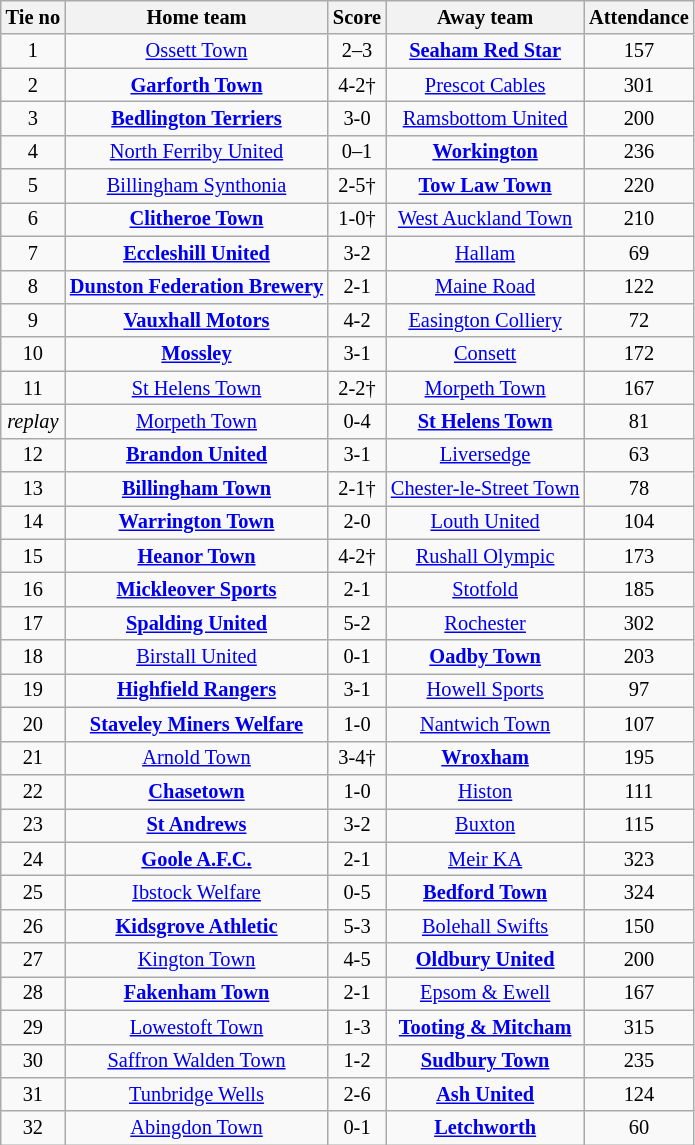<table class="wikitable" style="text-align: center; font-size:85%">
<tr>
<th>Tie no</th>
<th>Home team</th>
<th>Score</th>
<th>Away team</th>
<th>Attendance</th>
</tr>
<tr>
<td>1</td>
<td><a href='#'>Ossett Town</a></td>
<td>2–3</td>
<td><strong><a href='#'>Seaham Red Star</a></strong></td>
<td>157</td>
</tr>
<tr>
<td>2</td>
<td><strong><a href='#'>Garforth Town</a></strong></td>
<td>4-2†</td>
<td><a href='#'>Prescot Cables</a></td>
<td>301</td>
</tr>
<tr>
<td>3</td>
<td><strong><a href='#'>Bedlington Terriers</a></strong></td>
<td>3-0</td>
<td><a href='#'>Ramsbottom United</a></td>
<td>200</td>
</tr>
<tr>
<td>4</td>
<td><a href='#'>North Ferriby United</a></td>
<td>0–1</td>
<td><strong><a href='#'>Workington</a></strong></td>
<td>236</td>
</tr>
<tr>
<td>5</td>
<td><a href='#'>Billingham Synthonia</a></td>
<td>2-5†</td>
<td><strong><a href='#'>Tow Law Town</a></strong></td>
<td>220</td>
</tr>
<tr>
<td>6</td>
<td><strong><a href='#'>Clitheroe Town</a></strong></td>
<td>1-0†</td>
<td><a href='#'>West Auckland Town</a></td>
<td>210</td>
</tr>
<tr>
<td>7</td>
<td><strong><a href='#'>Eccleshill United</a></strong></td>
<td>3-2</td>
<td><a href='#'>Hallam</a></td>
<td>69</td>
</tr>
<tr>
<td>8</td>
<td><strong><a href='#'>Dunston Federation Brewery</a></strong></td>
<td>2-1</td>
<td><a href='#'>Maine Road</a></td>
<td>122</td>
</tr>
<tr>
<td>9</td>
<td><strong><a href='#'>Vauxhall Motors</a></strong></td>
<td>4-2</td>
<td><a href='#'>Easington Colliery</a></td>
<td>72</td>
</tr>
<tr>
<td>10</td>
<td><strong><a href='#'>Mossley</a></strong></td>
<td>3-1</td>
<td><a href='#'>Consett</a></td>
<td>172</td>
</tr>
<tr>
<td>11</td>
<td><a href='#'>St Helens Town</a></td>
<td>2-2†</td>
<td><a href='#'>Morpeth Town</a></td>
<td>167</td>
</tr>
<tr>
<td><em>replay</em></td>
<td><a href='#'>Morpeth Town</a></td>
<td>0-4</td>
<td><strong><a href='#'>St Helens Town</a></strong></td>
<td>81</td>
</tr>
<tr>
<td>12</td>
<td><strong><a href='#'>Brandon United</a></strong></td>
<td>3-1</td>
<td><a href='#'>Liversedge</a></td>
<td>63</td>
</tr>
<tr>
<td>13</td>
<td><strong><a href='#'>Billingham Town</a></strong></td>
<td>2-1†</td>
<td><a href='#'>Chester-le-Street Town</a></td>
<td>78</td>
</tr>
<tr>
<td>14</td>
<td><strong><a href='#'>Warrington Town</a></strong></td>
<td>2-0</td>
<td><a href='#'>Louth United</a></td>
<td>104</td>
</tr>
<tr>
<td>15</td>
<td><strong><a href='#'>Heanor Town</a></strong></td>
<td>4-2†</td>
<td><a href='#'>Rushall Olympic</a></td>
<td>173</td>
</tr>
<tr>
<td>16</td>
<td><strong><a href='#'>Mickleover Sports</a></strong></td>
<td>2-1</td>
<td><a href='#'>Stotfold</a></td>
<td>185</td>
</tr>
<tr>
<td>17</td>
<td><strong><a href='#'>Spalding United</a></strong></td>
<td>5-2</td>
<td><a href='#'>Rochester</a></td>
<td>302</td>
</tr>
<tr>
<td>18</td>
<td><a href='#'>Birstall United</a></td>
<td>0-1</td>
<td><strong><a href='#'>Oadby Town</a></strong></td>
<td>203</td>
</tr>
<tr>
<td>19</td>
<td><strong><a href='#'>Highfield Rangers</a></strong></td>
<td>3-1</td>
<td><a href='#'>Howell Sports</a></td>
<td>97</td>
</tr>
<tr>
<td>20</td>
<td><strong><a href='#'>Staveley Miners Welfare</a></strong></td>
<td>1-0</td>
<td><a href='#'>Nantwich Town</a></td>
<td>107</td>
</tr>
<tr>
<td>21</td>
<td><a href='#'>Arnold Town</a></td>
<td>3-4†</td>
<td><strong><a href='#'>Wroxham</a></strong></td>
<td>195</td>
</tr>
<tr>
<td>22</td>
<td><strong><a href='#'>Chasetown</a></strong></td>
<td>1-0</td>
<td><a href='#'>Histon</a></td>
<td>111</td>
</tr>
<tr>
<td>23</td>
<td><strong><a href='#'>St Andrews</a></strong></td>
<td>3-2</td>
<td><a href='#'>Buxton</a></td>
<td>115</td>
</tr>
<tr>
<td>24</td>
<td><strong><a href='#'>Goole A.F.C.</a></strong></td>
<td>2-1</td>
<td><a href='#'>Meir KA</a></td>
<td>323</td>
</tr>
<tr>
<td>25</td>
<td><a href='#'>Ibstock Welfare</a></td>
<td>0-5</td>
<td><strong><a href='#'>Bedford Town</a></strong></td>
<td>324</td>
</tr>
<tr>
<td>26</td>
<td><strong><a href='#'>Kidsgrove Athletic</a></strong></td>
<td>5-3</td>
<td><a href='#'>Bolehall Swifts</a></td>
<td>150</td>
</tr>
<tr>
<td>27</td>
<td><a href='#'>Kington Town</a></td>
<td>4-5</td>
<td><strong><a href='#'>Oldbury United</a></strong></td>
<td>200</td>
</tr>
<tr>
<td>28</td>
<td><strong><a href='#'>Fakenham Town</a></strong></td>
<td>2-1</td>
<td><a href='#'>Epsom & Ewell</a></td>
<td>167</td>
</tr>
<tr>
<td>29</td>
<td><a href='#'>Lowestoft Town</a></td>
<td>1-3</td>
<td><strong><a href='#'>Tooting & Mitcham</a></strong></td>
<td>315</td>
</tr>
<tr>
<td>30</td>
<td><a href='#'>Saffron Walden Town</a></td>
<td>1-2</td>
<td><strong><a href='#'>Sudbury Town</a></strong></td>
<td>235</td>
</tr>
<tr>
<td>31</td>
<td><a href='#'>Tunbridge Wells</a></td>
<td>2-6</td>
<td><strong><a href='#'>Ash United</a></strong></td>
<td>124</td>
</tr>
<tr>
<td>32</td>
<td><a href='#'>Abingdon Town</a></td>
<td>0-1</td>
<td><strong><a href='#'>Letchworth</a></strong></td>
<td>60</td>
</tr>
</table>
